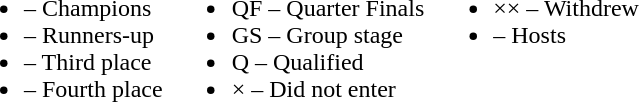<table border="0" cellpadding="2">
<tr valign="top">
<td><br><ul><li> – Champions</li><li> – Runners-up</li><li> – Third place</li><li> – Fourth place</li></ul></td>
<td><br><ul><li>QF – Quarter Finals</li><li>GS – Group stage</li><li>Q – Qualified</li><li>× – Did not enter</li></ul></td>
<td><br><ul><li>×× – Withdrew</li><li> – Hosts</li></ul></td>
</tr>
</table>
